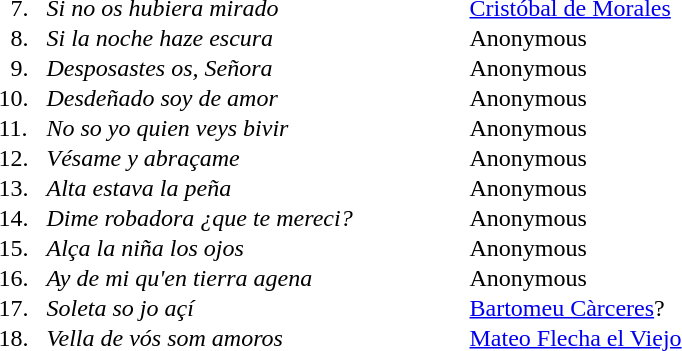<table cellpadding="1" cellspacing="0">
<tr>
<td width=30 align=left>  7.</td>
<td width=280 align=left><em>Si no os hubiera mirado</em></td>
<td width=300 align=left><a href='#'>Cristóbal de Morales</a></td>
</tr>
<tr>
<td>  8.</td>
<td><em>Si la noche haze escura</em></td>
<td>Anonymous</td>
</tr>
<tr>
<td>  9.</td>
<td><em>Desposastes os, Señora</em></td>
<td>Anonymous</td>
</tr>
<tr>
<td>10.</td>
<td><em>Desdeñado soy de amor</em></td>
<td>Anonymous</td>
</tr>
<tr>
<td>11.</td>
<td><em>No so yo quien veys bivir</em></td>
<td>Anonymous</td>
</tr>
<tr>
<td>12.</td>
<td><em>Vésame y abraçame</em></td>
<td>Anonymous</td>
</tr>
<tr>
<td>13.</td>
<td><em>Alta estava la peña</em></td>
<td>Anonymous</td>
</tr>
<tr>
<td>14.</td>
<td><em>Dime robadora ¿que te mereci?</em></td>
<td>Anonymous</td>
</tr>
<tr>
<td>15.</td>
<td><em>Alça la niña los ojos</em></td>
<td>Anonymous</td>
</tr>
<tr>
<td>16.</td>
<td><em>Ay de mi qu'en tierra agena</em></td>
<td>Anonymous</td>
</tr>
<tr>
<td>17.</td>
<td><em>Soleta so jo açí</em></td>
<td><a href='#'>Bartomeu Càrceres</a>?</td>
</tr>
<tr>
<td>18.</td>
<td><em>Vella de vós som amoros</em></td>
<td><a href='#'>Mateo Flecha el Viejo</a></td>
</tr>
</table>
